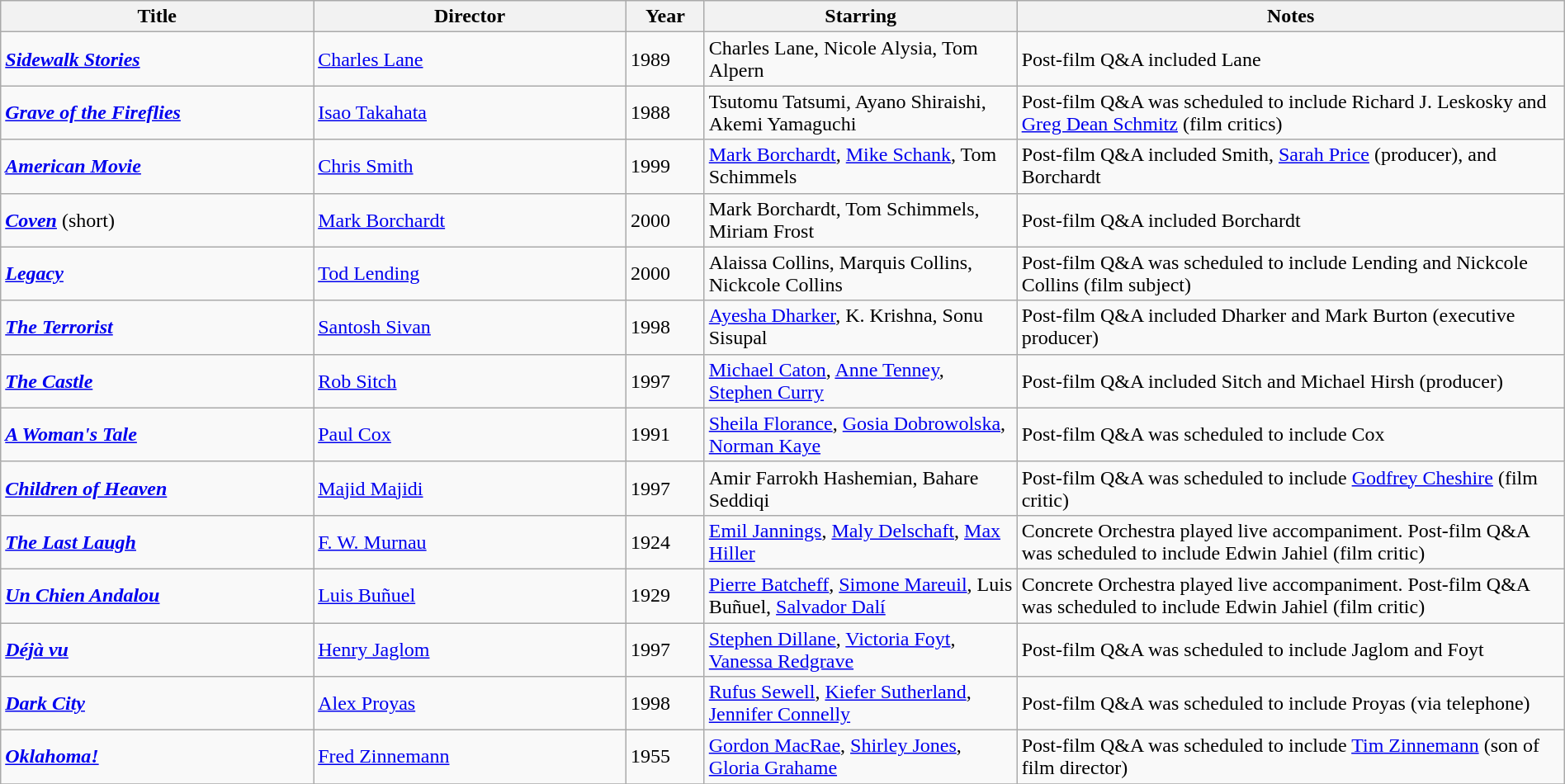<table class="wikitable sortable" style="width:100%;">
<tr>
<th style="width:20%;">Title</th>
<th style="width:20%;">Director</th>
<th style="width:5%;">Year</th>
<th style="width:20%;">Starring</th>
<th style="width:35%;">Notes</th>
</tr>
<tr>
<td><strong><em><a href='#'>Sidewalk Stories</a></em></strong></td>
<td><a href='#'>Charles Lane</a></td>
<td>1989</td>
<td>Charles Lane, Nicole Alysia, Tom Alpern</td>
<td>Post-film Q&A included Lane</td>
</tr>
<tr>
<td><strong><em><a href='#'>Grave of the Fireflies</a></em></strong></td>
<td><a href='#'>Isao Takahata</a></td>
<td>1988</td>
<td>Tsutomu Tatsumi, Ayano Shiraishi, Akemi Yamaguchi</td>
<td>Post-film Q&A was scheduled to include Richard J. Leskosky and <a href='#'>Greg Dean Schmitz</a> (film critics)</td>
</tr>
<tr>
<td><strong><em><a href='#'>American Movie</a></em></strong></td>
<td><a href='#'>Chris Smith</a></td>
<td>1999</td>
<td><a href='#'>Mark Borchardt</a>, <a href='#'>Mike Schank</a>, Tom Schimmels</td>
<td>Post-film Q&A included Smith, <a href='#'>Sarah Price</a> (producer), and Borchardt</td>
</tr>
<tr>
<td><strong><em><a href='#'>Coven</a></em></strong> (short)</td>
<td><a href='#'>Mark Borchardt</a></td>
<td>2000</td>
<td>Mark Borchardt, Tom Schimmels, Miriam Frost</td>
<td>Post-film Q&A included Borchardt</td>
</tr>
<tr>
<td><strong><em><a href='#'>Legacy</a></em></strong></td>
<td><a href='#'>Tod Lending</a></td>
<td>2000</td>
<td>Alaissa Collins, Marquis Collins, Nickcole Collins</td>
<td>Post-film Q&A was scheduled to include Lending and Nickcole Collins (film subject)</td>
</tr>
<tr>
<td><strong><em><a href='#'>The Terrorist</a></em></strong></td>
<td><a href='#'>Santosh Sivan</a></td>
<td>1998</td>
<td><a href='#'>Ayesha Dharker</a>, K. Krishna, Sonu Sisupal</td>
<td>Post-film Q&A included Dharker and Mark Burton (executive producer)</td>
</tr>
<tr>
<td><strong><em><a href='#'>The Castle</a></em></strong></td>
<td><a href='#'>Rob Sitch</a></td>
<td>1997</td>
<td><a href='#'>Michael Caton</a>, <a href='#'>Anne Tenney</a>, <a href='#'>Stephen Curry</a></td>
<td>Post-film Q&A included Sitch and Michael Hirsh (producer)</td>
</tr>
<tr>
<td><strong><em><a href='#'>A Woman's Tale</a></em></strong></td>
<td><a href='#'>Paul Cox</a></td>
<td>1991</td>
<td><a href='#'>Sheila Florance</a>, <a href='#'>Gosia Dobrowolska</a>, <a href='#'>Norman Kaye</a></td>
<td>Post-film Q&A was scheduled to include Cox</td>
</tr>
<tr>
<td><strong><em><a href='#'>Children of Heaven</a></em></strong></td>
<td><a href='#'>Majid Majidi</a></td>
<td>1997</td>
<td>Amir Farrokh Hashemian, Bahare Seddiqi</td>
<td>Post-film Q&A was scheduled to include <a href='#'>Godfrey Cheshire</a> (film critic)</td>
</tr>
<tr>
<td><strong><em><a href='#'>The Last Laugh</a></em></strong></td>
<td><a href='#'>F. W. Murnau</a></td>
<td>1924</td>
<td><a href='#'>Emil Jannings</a>, <a href='#'>Maly Delschaft</a>, <a href='#'>Max Hiller</a></td>
<td>Concrete Orchestra played live accompaniment. Post-film Q&A was scheduled to include Edwin Jahiel (film critic)</td>
</tr>
<tr>
<td><strong><em><a href='#'>Un Chien Andalou</a></em></strong></td>
<td><a href='#'>Luis Buñuel</a></td>
<td>1929</td>
<td><a href='#'>Pierre Batcheff</a>, <a href='#'>Simone Mareuil</a>, Luis Buñuel, <a href='#'>Salvador Dalí</a></td>
<td>Concrete Orchestra played live accompaniment. Post-film Q&A was scheduled to include Edwin Jahiel (film critic)</td>
</tr>
<tr>
<td><strong><em><a href='#'>Déjà vu</a></em></strong></td>
<td><a href='#'>Henry Jaglom</a></td>
<td>1997</td>
<td><a href='#'>Stephen Dillane</a>, <a href='#'>Victoria Foyt</a>, <a href='#'>Vanessa Redgrave</a></td>
<td>Post-film Q&A was scheduled to include Jaglom and Foyt</td>
</tr>
<tr>
<td><strong><em><a href='#'>Dark City</a></em></strong></td>
<td><a href='#'>Alex Proyas</a></td>
<td>1998</td>
<td><a href='#'>Rufus Sewell</a>, <a href='#'>Kiefer Sutherland</a>, <a href='#'>Jennifer Connelly</a></td>
<td>Post-film Q&A was scheduled to include Proyas (via telephone)</td>
</tr>
<tr>
<td><strong><em><a href='#'>Oklahoma!</a></em></strong></td>
<td><a href='#'>Fred Zinnemann</a></td>
<td>1955</td>
<td><a href='#'>Gordon MacRae</a>, <a href='#'>Shirley Jones</a>, <a href='#'>Gloria Grahame</a></td>
<td>Post-film Q&A was scheduled to include <a href='#'>Tim Zinnemann</a> (son of film director)</td>
</tr>
<tr>
</tr>
</table>
